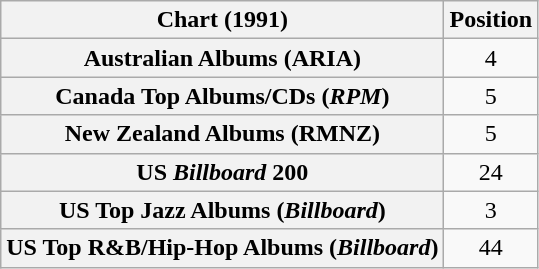<table class="wikitable sortable plainrowheaders" style="text-align:center">
<tr>
<th scope="col">Chart (1991)</th>
<th scope="col">Position</th>
</tr>
<tr>
<th scope="row">Australian Albums (ARIA)</th>
<td>4</td>
</tr>
<tr>
<th scope="row">Canada Top Albums/CDs (<em>RPM</em>)</th>
<td>5</td>
</tr>
<tr>
<th scope="row">New Zealand Albums (RMNZ)</th>
<td>5</td>
</tr>
<tr>
<th scope="row">US <em>Billboard</em> 200</th>
<td>24</td>
</tr>
<tr>
<th scope="row">US Top Jazz Albums (<em>Billboard</em>)</th>
<td>3</td>
</tr>
<tr>
<th scope="row">US Top R&B/Hip-Hop Albums (<em>Billboard</em>)</th>
<td>44</td>
</tr>
</table>
